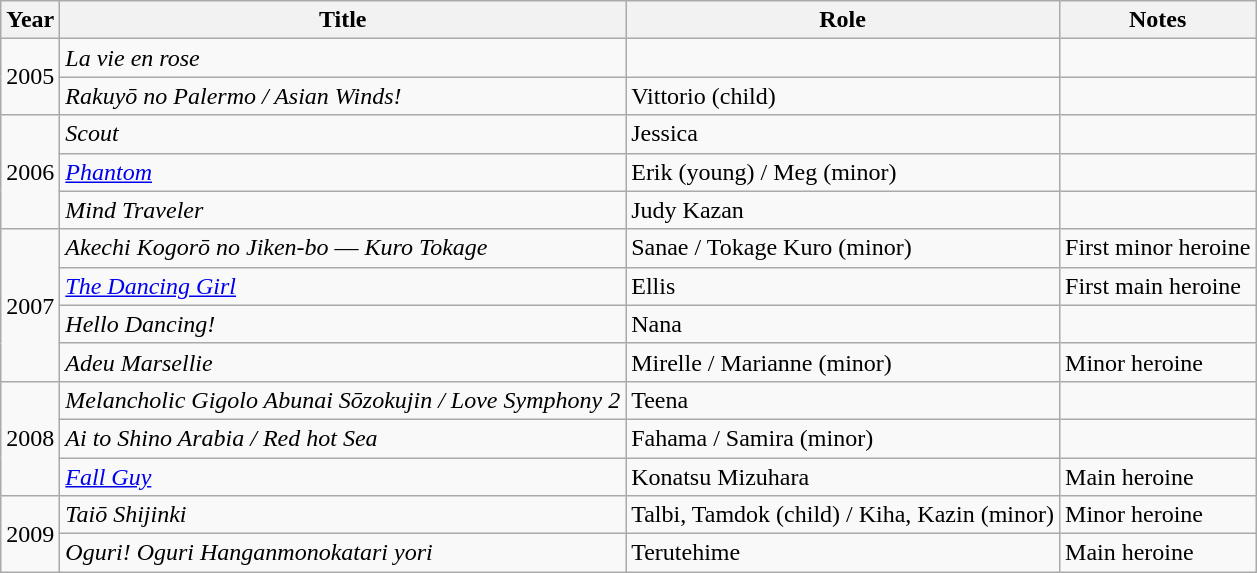<table class="wikitable">
<tr>
<th>Year</th>
<th>Title</th>
<th>Role</th>
<th>Notes</th>
</tr>
<tr>
<td rowspan="2">2005</td>
<td><em>La vie en rose</em></td>
<td></td>
<td></td>
</tr>
<tr>
<td><em>Rakuyō no Palermo / Asian Winds!</em></td>
<td>Vittorio (child)</td>
<td></td>
</tr>
<tr>
<td rowspan="3">2006</td>
<td><em>Scout</em></td>
<td>Jessica</td>
<td></td>
</tr>
<tr>
<td><em><a href='#'>Phantom</a></em></td>
<td>Erik (young) / Meg (minor)</td>
<td></td>
</tr>
<tr>
<td><em>Mind Traveler</em></td>
<td>Judy Kazan</td>
<td></td>
</tr>
<tr>
<td rowspan="4">2007</td>
<td><em>Akechi Kogorō no Jiken-bo ― Kuro Tokage</em></td>
<td>Sanae / Tokage Kuro (minor)</td>
<td>First minor heroine</td>
</tr>
<tr>
<td><em><a href='#'>The Dancing Girl</a></em></td>
<td>Ellis</td>
<td>First main heroine</td>
</tr>
<tr>
<td><em>Hello Dancing!</em></td>
<td>Nana</td>
<td></td>
</tr>
<tr>
<td><em>Adeu Marsellie</em></td>
<td>Mirelle / Marianne (minor)</td>
<td>Minor heroine</td>
</tr>
<tr>
<td rowspan="3">2008</td>
<td><em>Melancholic Gigolo Abunai Sōzokujin / Love Symphony 2</em></td>
<td>Teena</td>
<td></td>
</tr>
<tr>
<td><em>Ai to Shino Arabia / Red hot Sea</em></td>
<td>Fahama / Samira (minor)</td>
<td></td>
</tr>
<tr>
<td><em><a href='#'>Fall Guy</a></em></td>
<td>Konatsu Mizuhara</td>
<td>Main heroine</td>
</tr>
<tr>
<td rowspan="2">2009</td>
<td><em>Taiō Shijinki</em></td>
<td>Talbi, Tamdok (child) / Kiha, Kazin (minor)</td>
<td>Minor heroine</td>
</tr>
<tr>
<td><em>Oguri! Oguri Hanganmonokatari yori</em></td>
<td>Terutehime</td>
<td>Main heroine</td>
</tr>
</table>
